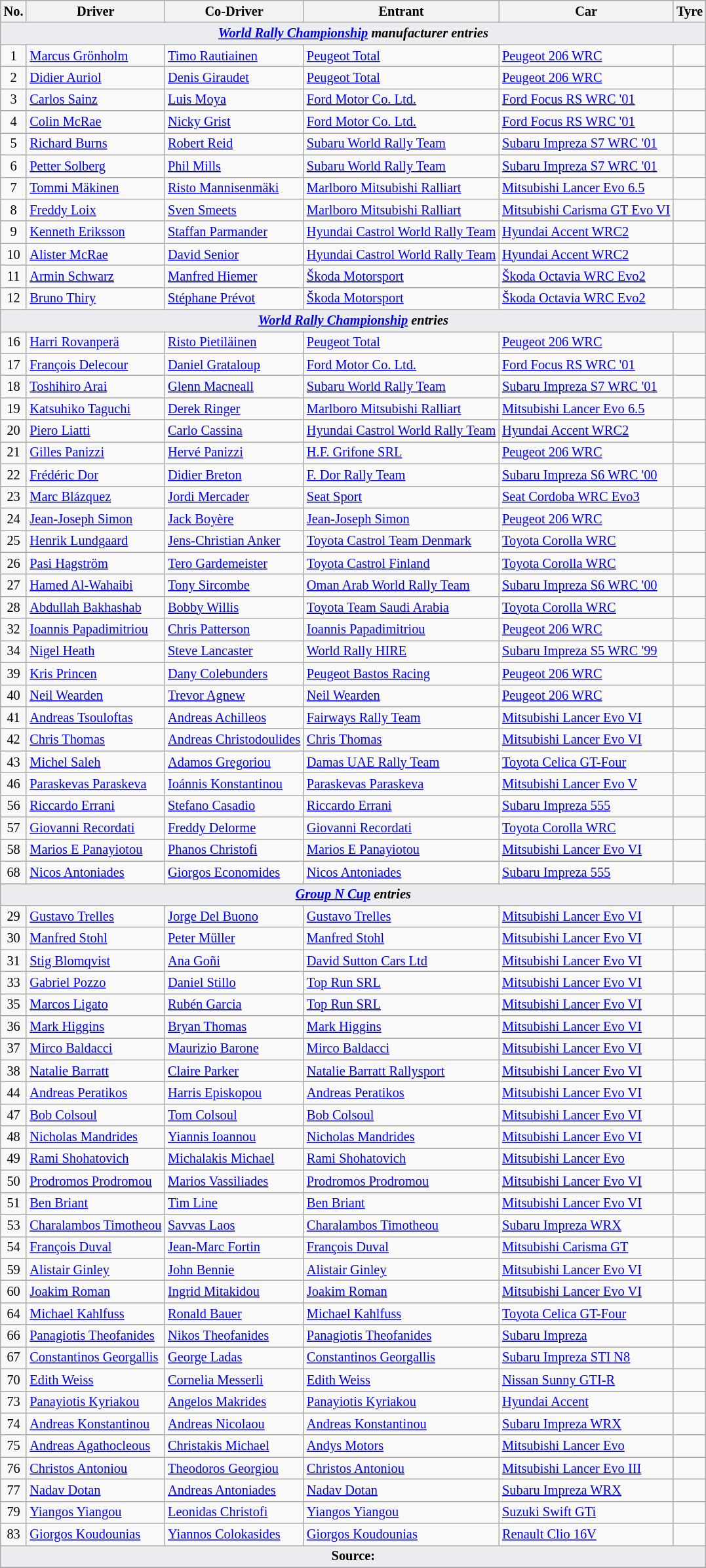<table class="wikitable" style="font-size: 85%;">
<tr>
<th>No.</th>
<th>Driver</th>
<th>Co-Driver</th>
<th>Entrant</th>
<th>Car</th>
<th>Tyre</th>
</tr>
<tr>
<td style="background-color:#EAECF0; text-align:center" colspan="6"><strong><em><a href='#'>World Rally Championship</a> manufacturer entries</em></strong></td>
</tr>
<tr>
<td align="center">1</td>
<td> <a href='#'>Marcus Grönholm</a></td>
<td> <a href='#'>Timo Rautiainen</a></td>
<td> <a href='#'>Peugeot Total</a></td>
<td><a href='#'>Peugeot 206 WRC</a></td>
<td align="center"></td>
</tr>
<tr>
<td align="center">2</td>
<td> <a href='#'>Didier Auriol</a></td>
<td> <a href='#'>Denis Giraudet</a></td>
<td> <a href='#'>Peugeot Total</a></td>
<td><a href='#'>Peugeot 206 WRC</a></td>
<td align="center"></td>
</tr>
<tr>
<td align="center">3</td>
<td> <a href='#'>Carlos Sainz</a></td>
<td> <a href='#'>Luis Moya</a></td>
<td> <a href='#'>Ford Motor Co. Ltd.</a></td>
<td><a href='#'>Ford Focus RS WRC '01</a></td>
<td align="center"></td>
</tr>
<tr>
<td align="center">4</td>
<td> <a href='#'>Colin McRae</a></td>
<td> <a href='#'>Nicky Grist</a></td>
<td> <a href='#'>Ford Motor Co. Ltd.</a></td>
<td><a href='#'>Ford Focus RS WRC '01</a></td>
<td align="center"></td>
</tr>
<tr>
<td align="center">5</td>
<td> <a href='#'>Richard Burns</a></td>
<td> <a href='#'>Robert Reid</a></td>
<td> <a href='#'>Subaru World Rally Team</a></td>
<td><a href='#'>Subaru Impreza S7 WRC '01</a></td>
<td align="center"></td>
</tr>
<tr>
<td align="center">6</td>
<td> <a href='#'>Petter Solberg</a></td>
<td> <a href='#'>Phil Mills</a></td>
<td> <a href='#'>Subaru World Rally Team</a></td>
<td><a href='#'>Subaru Impreza S7 WRC '01</a></td>
<td align="center"></td>
</tr>
<tr>
<td align="center">7</td>
<td> <a href='#'>Tommi Mäkinen</a></td>
<td> <a href='#'>Risto Mannisenmäki</a></td>
<td> <a href='#'>Marlboro Mitsubishi Ralliart</a></td>
<td><a href='#'>Mitsubishi Lancer Evo 6.5</a></td>
<td align="center"></td>
</tr>
<tr>
<td align="center">8</td>
<td> <a href='#'>Freddy Loix</a></td>
<td> <a href='#'>Sven Smeets</a></td>
<td> <a href='#'>Marlboro Mitsubishi Ralliart</a></td>
<td><a href='#'>Mitsubishi Carisma GT Evo VI</a></td>
<td align="center"></td>
</tr>
<tr>
<td align="center">9</td>
<td> <a href='#'>Kenneth Eriksson</a></td>
<td> <a href='#'>Staffan Parmander</a></td>
<td> <a href='#'>Hyundai Castrol World Rally Team</a></td>
<td><a href='#'>Hyundai Accent WRC2</a></td>
<td align="center"></td>
</tr>
<tr>
<td align="center">10</td>
<td> <a href='#'>Alister McRae</a></td>
<td> <a href='#'>David Senior</a></td>
<td> <a href='#'>Hyundai Castrol World Rally Team</a></td>
<td><a href='#'>Hyundai Accent WRC2</a></td>
<td align="center"></td>
</tr>
<tr>
<td align="center">11</td>
<td> <a href='#'>Armin Schwarz</a></td>
<td> <a href='#'>Manfred Hiemer</a></td>
<td> <a href='#'>Škoda Motorsport</a></td>
<td><a href='#'>Škoda Octavia WRC Evo2</a></td>
<td align="center"></td>
</tr>
<tr>
<td align="center">12</td>
<td> <a href='#'>Bruno Thiry</a></td>
<td> <a href='#'>Stéphane Prévot</a></td>
<td> <a href='#'>Škoda Motorsport</a></td>
<td><a href='#'>Škoda Octavia WRC Evo2</a></td>
<td align="center"></td>
</tr>
<tr>
<td style="background-color:#EAECF0; text-align:center" colspan="6"><strong><em><a href='#'>World Rally Championship</a> entries</em></strong></td>
</tr>
<tr>
<td align="center">16</td>
<td> <a href='#'>Harri Rovanperä</a></td>
<td> <a href='#'>Risto Pietiläinen</a></td>
<td> <a href='#'>Peugeot Total</a></td>
<td><a href='#'>Peugeot 206 WRC</a></td>
<td align="center"></td>
</tr>
<tr>
<td align="center">17</td>
<td> <a href='#'>François Delecour</a></td>
<td> <a href='#'>Daniel Grataloup</a></td>
<td> <a href='#'>Ford Motor Co. Ltd.</a></td>
<td><a href='#'>Ford Focus RS WRC '01</a></td>
<td align="center"></td>
</tr>
<tr>
<td align="center">18</td>
<td> <a href='#'>Toshihiro Arai</a></td>
<td> <a href='#'>Glenn Macneall</a></td>
<td> <a href='#'>Subaru World Rally Team</a></td>
<td><a href='#'>Subaru Impreza S7 WRC '01</a></td>
<td align="center"></td>
</tr>
<tr>
<td align="center">19</td>
<td> <a href='#'>Katsuhiko Taguchi</a></td>
<td> <a href='#'>Derek Ringer</a></td>
<td> <a href='#'>Marlboro Mitsubishi Ralliart</a></td>
<td><a href='#'>Mitsubishi Lancer Evo 6.5</a></td>
<td align="center"></td>
</tr>
<tr>
<td align="center">20</td>
<td> <a href='#'>Piero Liatti</a></td>
<td> <a href='#'>Carlo Cassina</a></td>
<td> <a href='#'>Hyundai Castrol World Rally Team</a></td>
<td><a href='#'>Hyundai Accent WRC2</a></td>
<td align="center"></td>
</tr>
<tr>
<td align="center">21</td>
<td> <a href='#'>Gilles Panizzi</a></td>
<td> <a href='#'>Hervé Panizzi</a></td>
<td> <a href='#'>H.F. Grifone SRL</a></td>
<td><a href='#'>Peugeot 206 WRC</a></td>
<td align="center"></td>
</tr>
<tr>
<td align="center">22</td>
<td> <a href='#'>Frédéric Dor</a></td>
<td> <a href='#'>Didier Breton</a></td>
<td> <a href='#'>F. Dor Rally Team</a></td>
<td><a href='#'>Subaru Impreza S6 WRC '00</a></td>
<td></td>
</tr>
<tr>
<td align="center">23</td>
<td> <a href='#'>Marc Blázquez</a></td>
<td> <a href='#'>Jordi Mercader</a></td>
<td> <a href='#'>Seat Sport</a></td>
<td><a href='#'>Seat Cordoba WRC Evo3</a></td>
<td align="center"></td>
</tr>
<tr>
<td align="center">24</td>
<td> <a href='#'>Jean-Joseph Simon</a></td>
<td> <a href='#'>Jack Boyère</a></td>
<td> <a href='#'>Jean-Joseph Simon</a></td>
<td><a href='#'>Peugeot 206 WRC</a></td>
<td align="center"></td>
</tr>
<tr>
<td align="center">25</td>
<td> <a href='#'>Henrik Lundgaard</a></td>
<td> <a href='#'>Jens-Christian Anker</a></td>
<td> <a href='#'>Toyota Castrol Team Denmark</a></td>
<td><a href='#'>Toyota Corolla WRC</a></td>
<td></td>
</tr>
<tr>
<td align="center">26</td>
<td> <a href='#'>Pasi Hagström</a></td>
<td> <a href='#'>Tero Gardemeister</a></td>
<td> <a href='#'>Toyota Castrol Finland</a></td>
<td><a href='#'>Toyota Corolla WRC</a></td>
<td></td>
</tr>
<tr>
<td align="center">27</td>
<td> <a href='#'>Hamed Al-Wahaibi</a></td>
<td> <a href='#'>Tony Sircombe</a></td>
<td> <a href='#'>Oman Arab World Rally Team</a></td>
<td><a href='#'>Subaru Impreza S6 WRC '00</a></td>
<td></td>
</tr>
<tr>
<td align="center">28</td>
<td> <a href='#'>Abdullah Bakhashab</a></td>
<td> <a href='#'>Bobby Willis</a></td>
<td> <a href='#'>Toyota Team Saudi Arabia</a></td>
<td><a href='#'>Toyota Corolla WRC</a></td>
<td align="center"></td>
</tr>
<tr>
<td align="center">32</td>
<td> <a href='#'>Ioannis Papadimitriou</a></td>
<td> <a href='#'>Chris Patterson</a></td>
<td> <a href='#'>Ioannis Papadimitriou</a></td>
<td><a href='#'>Peugeot 206 WRC</a></td>
<td></td>
</tr>
<tr>
<td align="center">34</td>
<td> <a href='#'>Nigel Heath</a></td>
<td> <a href='#'>Steve Lancaster</a></td>
<td> <a href='#'>World Rally HIRE</a></td>
<td><a href='#'>Subaru Impreza S5 WRC '99</a></td>
<td></td>
</tr>
<tr>
<td align="center">39</td>
<td> <a href='#'>Kris Princen</a></td>
<td> <a href='#'>Dany Colebunders</a></td>
<td> <a href='#'>Peugeot Bastos Racing</a></td>
<td><a href='#'>Peugeot 206 WRC</a></td>
<td></td>
</tr>
<tr>
<td align="center">40</td>
<td> <a href='#'>Neil Wearden</a></td>
<td> <a href='#'>Trevor Agnew</a></td>
<td> <a href='#'>Neil Wearden</a></td>
<td><a href='#'>Peugeot 206 WRC</a></td>
<td></td>
</tr>
<tr>
<td align="center">41</td>
<td> <a href='#'>Andreas Tsouloftas</a></td>
<td> <a href='#'>Andreas Achilleos</a></td>
<td> <a href='#'>Fairways Rally Team</a></td>
<td><a href='#'>Mitsubishi Lancer Evo VI</a></td>
<td></td>
</tr>
<tr>
<td align="center">42</td>
<td> <a href='#'>Chris Thomas</a></td>
<td> <a href='#'>Andreas Christodoulides</a></td>
<td> <a href='#'>Chris Thomas</a></td>
<td><a href='#'>Mitsubishi Lancer Evo VI</a></td>
<td></td>
</tr>
<tr>
<td align="center">43</td>
<td> <a href='#'>Michel Saleh</a></td>
<td> <a href='#'>Adamos Gregoriou</a></td>
<td> <a href='#'>Damas UAE Rally Team</a></td>
<td><a href='#'>Toyota Celica GT-Four</a></td>
<td></td>
</tr>
<tr>
<td align="center">46</td>
<td> <a href='#'>Paraskevas Paraskeva</a></td>
<td> <a href='#'>Ioánnis Konstantinou</a></td>
<td> <a href='#'>Paraskevas Paraskeva</a></td>
<td><a href='#'>Mitsubishi Lancer Evo V</a></td>
<td></td>
</tr>
<tr>
<td align="center">56</td>
<td> <a href='#'>Riccardo Errani</a></td>
<td> <a href='#'>Stefano Casadio</a></td>
<td> <a href='#'>Riccardo Errani</a></td>
<td><a href='#'>Subaru Impreza 555</a></td>
<td></td>
</tr>
<tr>
<td align="center">57</td>
<td> <a href='#'>Giovanni Recordati</a></td>
<td> <a href='#'>Freddy Delorme</a></td>
<td> <a href='#'>Giovanni Recordati</a></td>
<td><a href='#'>Toyota Corolla WRC</a></td>
<td></td>
</tr>
<tr>
<td align="center">58</td>
<td> <a href='#'>Marios E Panayiotou</a></td>
<td> <a href='#'>Phanos Christofi</a></td>
<td> <a href='#'>Marios E Panayiotou</a></td>
<td><a href='#'>Mitsubishi Lancer Evo VI</a></td>
<td></td>
</tr>
<tr>
<td align="center">68</td>
<td> <a href='#'>Nicos Antoniades</a></td>
<td> <a href='#'>Giorgos Economides</a></td>
<td> <a href='#'>Nicos Antoniades</a></td>
<td><a href='#'>Subaru Impreza 555</a></td>
<td></td>
</tr>
<tr>
<td style="background-color:#EAECF0; text-align:center" colspan="6"><strong><em><a href='#'>Group N Cup</a> entries</em></strong></td>
</tr>
<tr>
<td align="center">29</td>
<td> <a href='#'>Gustavo Trelles</a></td>
<td> <a href='#'>Jorge Del Buono</a></td>
<td> <a href='#'>Gustavo Trelles</a></td>
<td><a href='#'>Mitsubishi Lancer Evo VI</a></td>
<td align="center"></td>
</tr>
<tr>
<td align="center">30</td>
<td> <a href='#'>Manfred Stohl</a></td>
<td> <a href='#'>Peter Müller</a></td>
<td> <a href='#'>Manfred Stohl</a></td>
<td><a href='#'>Mitsubishi Lancer Evo VI</a></td>
<td></td>
</tr>
<tr>
<td align="center">31</td>
<td> <a href='#'>Stig Blomqvist</a></td>
<td> <a href='#'>Ana Goñi</a></td>
<td> <a href='#'>David Sutton Cars Ltd</a></td>
<td><a href='#'>Mitsubishi Lancer Evo VI</a></td>
<td></td>
</tr>
<tr>
<td align="center">33</td>
<td> <a href='#'>Gabriel Pozzo</a></td>
<td> <a href='#'>Daniel Stillo</a></td>
<td> <a href='#'>Top Run SRL</a></td>
<td><a href='#'>Mitsubishi Lancer Evo VI</a></td>
<td></td>
</tr>
<tr>
<td align="center">35</td>
<td> <a href='#'>Marcos Ligato</a></td>
<td> <a href='#'>Rubén Garcia</a></td>
<td> <a href='#'>Top Run SRL</a></td>
<td><a href='#'>Mitsubishi Lancer Evo VI</a></td>
<td></td>
</tr>
<tr>
<td align="center">36</td>
<td> <a href='#'>Mark Higgins</a></td>
<td> <a href='#'>Bryan Thomas</a></td>
<td> <a href='#'>Mark Higgins</a></td>
<td><a href='#'>Mitsubishi Lancer Evo VI</a></td>
<td></td>
</tr>
<tr>
<td align="center">37</td>
<td> <a href='#'>Mirco Baldacci</a></td>
<td> <a href='#'>Maurizio Barone</a></td>
<td> <a href='#'>Mirco Baldacci</a></td>
<td><a href='#'>Mitsubishi Lancer Evo VI</a></td>
<td></td>
</tr>
<tr>
<td align="center">38</td>
<td> <a href='#'>Natalie Barratt</a></td>
<td> <a href='#'>Claire Parker</a></td>
<td> <a href='#'>Natalie Barratt Rallysport</a></td>
<td><a href='#'>Mitsubishi Lancer Evo VI</a></td>
<td></td>
</tr>
<tr>
<td align="center">44</td>
<td> <a href='#'>Andreas Peratikos</a></td>
<td> <a href='#'>Harris Episkopou</a></td>
<td> <a href='#'>Andreas Peratikos</a></td>
<td><a href='#'>Mitsubishi Lancer Evo VI</a></td>
<td></td>
</tr>
<tr>
<td align="center">47</td>
<td> <a href='#'>Bob Colsoul</a></td>
<td> <a href='#'>Tom Colsoul</a></td>
<td> <a href='#'>Bob Colsoul</a></td>
<td><a href='#'>Mitsubishi Lancer Evo VI</a></td>
<td></td>
</tr>
<tr>
<td align="center">48</td>
<td> <a href='#'>Nicholas Mandrides</a></td>
<td> <a href='#'>Yiannis Ioannou</a></td>
<td> <a href='#'>Nicholas Mandrides</a></td>
<td><a href='#'>Mitsubishi Lancer Evo VI</a></td>
<td></td>
</tr>
<tr>
<td align="center">49</td>
<td> <a href='#'>Rami Shohatovich</a></td>
<td> <a href='#'>Michalakis Michael</a></td>
<td> <a href='#'>Rami Shohatovich</a></td>
<td><a href='#'>Mitsubishi Lancer Evo</a></td>
<td></td>
</tr>
<tr>
<td align="center">50</td>
<td> <a href='#'>Prodromos Prodromou</a></td>
<td> <a href='#'>Marios Vassiliades</a></td>
<td> <a href='#'>Prodromos Prodromou</a></td>
<td><a href='#'>Mitsubishi Lancer Evo VI</a></td>
<td></td>
</tr>
<tr>
<td align="center">51</td>
<td> <a href='#'>Ben Briant</a></td>
<td> <a href='#'>Tim Line</a></td>
<td> <a href='#'>Ben Briant</a></td>
<td><a href='#'>Mitsubishi Lancer Evo VI</a></td>
<td></td>
</tr>
<tr>
<td align="center">53</td>
<td> <a href='#'>Charalambos Timotheou</a></td>
<td> <a href='#'>Savvas Laos</a></td>
<td> <a href='#'>Charalambos Timotheou</a></td>
<td><a href='#'>Subaru Impreza WRX</a></td>
<td></td>
</tr>
<tr>
<td align="center">54</td>
<td> <a href='#'>François Duval</a></td>
<td> <a href='#'>Jean-Marc Fortin</a></td>
<td> <a href='#'>François Duval</a></td>
<td><a href='#'>Mitsubishi Carisma GT</a></td>
<td></td>
</tr>
<tr>
<td align="center">59</td>
<td> <a href='#'>Alistair Ginley</a></td>
<td> <a href='#'>John Bennie</a></td>
<td> <a href='#'>Alistair Ginley</a></td>
<td><a href='#'>Mitsubishi Lancer Evo VI</a></td>
<td></td>
</tr>
<tr>
<td align="center">60</td>
<td> <a href='#'>Joakim Roman</a></td>
<td> <a href='#'>Ingrid Mitakidou</a></td>
<td> <a href='#'>Joakim Roman</a></td>
<td><a href='#'>Mitsubishi Lancer Evo VI</a></td>
<td></td>
</tr>
<tr>
<td align="center">64</td>
<td> <a href='#'>Michael Kahlfuss</a></td>
<td> <a href='#'>Ronald Bauer</a></td>
<td> <a href='#'>Michael Kahlfuss</a></td>
<td><a href='#'>Toyota Celica GT-Four</a></td>
<td></td>
</tr>
<tr>
<td align="center">66</td>
<td> <a href='#'>Panagiotis Theofanides</a></td>
<td> <a href='#'>Nikos Theofanides</a></td>
<td> <a href='#'>Panagiotis Theofanides</a></td>
<td><a href='#'>Subaru Impreza</a></td>
<td></td>
</tr>
<tr>
<td align="center">67</td>
<td> <a href='#'>Constantinos Georgallis</a></td>
<td> <a href='#'>George Ladas</a></td>
<td> <a href='#'>Constantinos Georgallis</a></td>
<td><a href='#'>Subaru Impreza STI N8</a></td>
<td></td>
</tr>
<tr>
<td align="center">70</td>
<td> <a href='#'>Edith Weiss</a></td>
<td> <a href='#'>Cornelia Messerli</a></td>
<td> <a href='#'>Edith Weiss</a></td>
<td><a href='#'>Nissan Sunny GTI-R</a></td>
<td></td>
</tr>
<tr>
<td align="center">73</td>
<td> <a href='#'>Panayiotis Kyriakou</a></td>
<td> <a href='#'>Angelos Makrides</a></td>
<td> <a href='#'>Panayiotis Kyriakou</a></td>
<td><a href='#'>Hyundai Accent</a></td>
<td></td>
</tr>
<tr>
<td align="center">74</td>
<td> <a href='#'>Andreas Konstantinou</a></td>
<td> <a href='#'>Andreas Nicolaou</a></td>
<td> <a href='#'>Andreas Konstantinou</a></td>
<td><a href='#'>Subaru Impreza WRX</a></td>
<td></td>
</tr>
<tr>
<td align="center">75</td>
<td> <a href='#'>Andreas Agathocleous</a></td>
<td> <a href='#'>Christakis Michael</a></td>
<td> <a href='#'>Andys Motors</a></td>
<td><a href='#'>Mitsubishi Lancer Evo</a></td>
<td></td>
</tr>
<tr>
<td align="center">76</td>
<td> <a href='#'>Christos Antoniou</a></td>
<td> <a href='#'>Theodoros Georgiou</a></td>
<td> <a href='#'>Christos Antoniou</a></td>
<td><a href='#'>Mitsubishi Lancer Evo III</a></td>
<td></td>
</tr>
<tr>
<td align="center">77</td>
<td> <a href='#'>Nadav Dotan</a></td>
<td> <a href='#'>Andreas Antoniades</a></td>
<td> <a href='#'>Nadav Dotan</a></td>
<td><a href='#'>Subaru Impreza WRX</a></td>
<td></td>
</tr>
<tr>
<td align="center">79</td>
<td> <a href='#'>Yiangos Yiangou</a></td>
<td> <a href='#'>Leonidas Christofi</a></td>
<td> <a href='#'>Yiangos Yiangou</a></td>
<td><a href='#'>Suzuki Swift GTi</a></td>
<td></td>
</tr>
<tr>
<td align="center">83</td>
<td> <a href='#'>Giorgos Koudounias</a></td>
<td> <a href='#'>Yiannos Colokasides</a></td>
<td> <a href='#'>Giorgos Koudounias</a></td>
<td><a href='#'>Renault Clio 16V</a></td>
<td></td>
</tr>
<tr>
<td style="background-color:#EAECF0; text-align:center" colspan="6"><strong>Source:</strong></td>
</tr>
<tr>
</tr>
</table>
